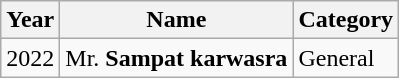<table class="wikitable">
<tr>
<th>Year</th>
<th>Name</th>
<th>Category</th>
</tr>
<tr>
<td>2022</td>
<td>Mr. <strong>Sampat karwasra</strong></td>
<td>General</td>
</tr>
</table>
